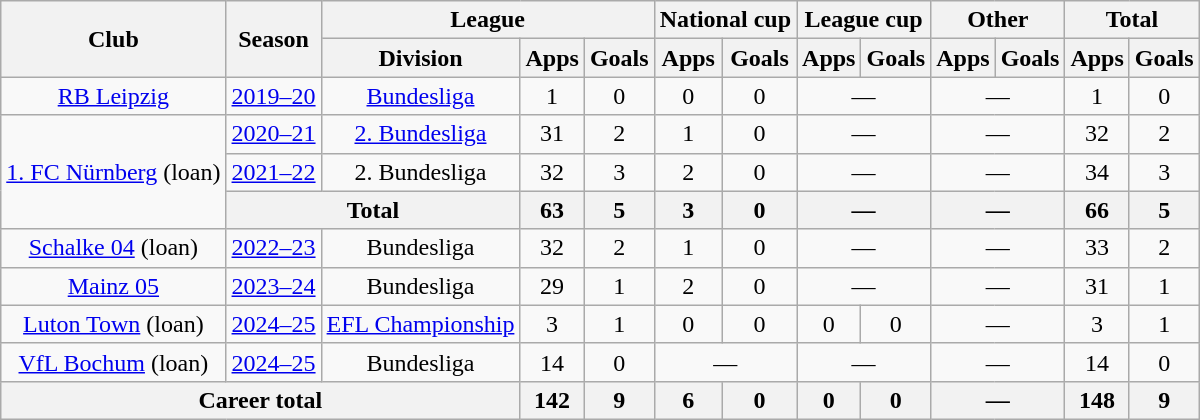<table class="wikitable" style="text-align:center">
<tr>
<th rowspan="2">Club</th>
<th rowspan="2">Season</th>
<th colspan="3">League</th>
<th colspan="2">National cup </th>
<th colspan="2">League cup</th>
<th colspan="2">Other</th>
<th colspan="2">Total</th>
</tr>
<tr>
<th>Division</th>
<th>Apps</th>
<th>Goals</th>
<th>Apps</th>
<th>Goals</th>
<th>Apps</th>
<th>Goals</th>
<th>Apps</th>
<th>Goals</th>
<th>Apps</th>
<th>Goals</th>
</tr>
<tr>
<td><a href='#'>RB Leipzig</a></td>
<td><a href='#'>2019–20</a></td>
<td><a href='#'>Bundesliga</a></td>
<td>1</td>
<td>0</td>
<td>0</td>
<td>0</td>
<td colspan="2">—</td>
<td colspan="2">—</td>
<td>1</td>
<td>0</td>
</tr>
<tr>
<td rowspan="3"><a href='#'>1. FC Nürnberg</a> (loan)</td>
<td><a href='#'>2020–21</a></td>
<td><a href='#'>2. Bundesliga</a></td>
<td>31</td>
<td>2</td>
<td>1</td>
<td>0</td>
<td colspan="2">—</td>
<td colspan="2">—</td>
<td>32</td>
<td>2</td>
</tr>
<tr>
<td><a href='#'>2021–22</a></td>
<td>2. Bundesliga</td>
<td>32</td>
<td>3</td>
<td>2</td>
<td>0</td>
<td colspan="2">—</td>
<td colspan="2">—</td>
<td>34</td>
<td>3</td>
</tr>
<tr>
<th colspan="2">Total</th>
<th>63</th>
<th>5</th>
<th>3</th>
<th>0</th>
<th colspan="2">—</th>
<th colspan="2">—</th>
<th>66</th>
<th>5</th>
</tr>
<tr>
<td><a href='#'>Schalke 04</a> (loan)</td>
<td><a href='#'>2022–23</a></td>
<td>Bundesliga</td>
<td>32</td>
<td>2</td>
<td>1</td>
<td>0</td>
<td colspan="2">—</td>
<td colspan="2">—</td>
<td>33</td>
<td>2</td>
</tr>
<tr>
<td><a href='#'>Mainz 05</a></td>
<td><a href='#'>2023–24</a></td>
<td>Bundesliga</td>
<td>29</td>
<td>1</td>
<td>2</td>
<td>0</td>
<td colspan="2">—</td>
<td colspan="2">—</td>
<td>31</td>
<td>1</td>
</tr>
<tr>
<td><a href='#'>Luton Town</a> (loan)</td>
<td><a href='#'>2024–25</a></td>
<td><a href='#'>EFL Championship</a></td>
<td>3</td>
<td>1</td>
<td>0</td>
<td>0</td>
<td>0</td>
<td>0</td>
<td colspan="2">—</td>
<td>3</td>
<td>1</td>
</tr>
<tr>
<td><a href='#'>VfL Bochum</a> (loan)</td>
<td><a href='#'>2024–25</a></td>
<td>Bundesliga</td>
<td>14</td>
<td>0</td>
<td colspan="2">—</td>
<td colspan="2">—</td>
<td colspan="2">—</td>
<td>14</td>
<td>0</td>
</tr>
<tr>
<th colspan="3">Career total</th>
<th>142</th>
<th>9</th>
<th>6</th>
<th>0</th>
<th>0</th>
<th>0</th>
<th colspan="2">—</th>
<th>148</th>
<th>9</th>
</tr>
</table>
